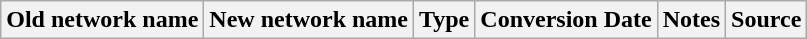<table class="wikitable">
<tr>
<th>Old network name</th>
<th>New network name</th>
<th>Type</th>
<th>Conversion Date</th>
<th>Notes</th>
<th>Source</th>
</tr>
</table>
